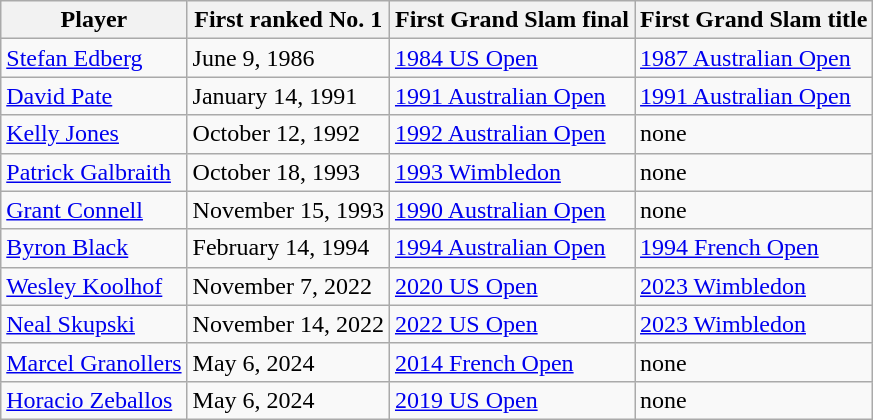<table class=wikitable>
<tr>
<th scope="col">Player</th>
<th scope="col">First ranked No. 1</th>
<th scope="col">First Grand Slam final</th>
<th scope="col">First Grand Slam title</th>
</tr>
<tr>
<td> <a href='#'>Stefan Edberg</a></td>
<td>June 9, 1986</td>
<td><a href='#'>1984 US Open</a> </td>
<td><a href='#'>1987 Australian Open</a> </td>
</tr>
<tr>
<td> <a href='#'>David Pate</a></td>
<td>January 14, 1991</td>
<td><a href='#'>1991 Australian Open</a> </td>
<td><a href='#'>1991 Australian Open</a> </td>
</tr>
<tr>
<td> <a href='#'>Kelly Jones</a></td>
<td>October 12, 1992</td>
<td><a href='#'>1992 Australian Open</a> </td>
<td>none </td>
</tr>
<tr>
<td> <a href='#'>Patrick Galbraith</a></td>
<td>October 18, 1993</td>
<td><a href='#'>1993 Wimbledon</a> </td>
<td>none </td>
</tr>
<tr>
<td> <a href='#'>Grant Connell</a></td>
<td>November 15, 1993</td>
<td><a href='#'>1990 Australian Open</a> </td>
<td>none </td>
</tr>
<tr>
<td> <a href='#'>Byron Black</a></td>
<td>February 14, 1994</td>
<td><a href='#'>1994 Australian Open</a> </td>
<td><a href='#'>1994 French Open</a> </td>
</tr>
<tr>
<td> <a href='#'>Wesley Koolhof</a></td>
<td>November 7, 2022</td>
<td><a href='#'>2020 US Open</a> </td>
<td><a href='#'>2023 Wimbledon</a> </td>
</tr>
<tr>
<td> <a href='#'>Neal Skupski</a></td>
<td>November 14, 2022</td>
<td><a href='#'>2022 US Open</a> </td>
<td><a href='#'>2023 Wimbledon</a> </td>
</tr>
<tr>
<td> <a href='#'>Marcel Granollers</a></td>
<td>May 6, 2024</td>
<td><a href='#'>2014 French Open</a> </td>
<td>none </td>
</tr>
<tr>
<td> <a href='#'>Horacio Zeballos</a></td>
<td>May 6, 2024</td>
<td><a href='#'>2019 US Open</a> </td>
<td>none </td>
</tr>
</table>
